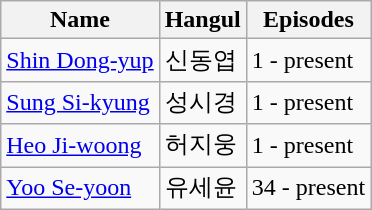<table class="wikitable">
<tr>
<th>Name</th>
<th>Hangul</th>
<th>Episodes</th>
</tr>
<tr>
<td><a href='#'>Shin Dong-yup</a></td>
<td>신동엽</td>
<td>1 - present</td>
</tr>
<tr>
<td><a href='#'>Sung Si-kyung</a></td>
<td>성시경</td>
<td>1 - present</td>
</tr>
<tr>
<td><a href='#'>Heo Ji-woong</a></td>
<td>허지웅</td>
<td>1 - present</td>
</tr>
<tr>
<td><a href='#'>Yoo Se-yoon</a></td>
<td>유세윤</td>
<td>34 - present</td>
</tr>
</table>
